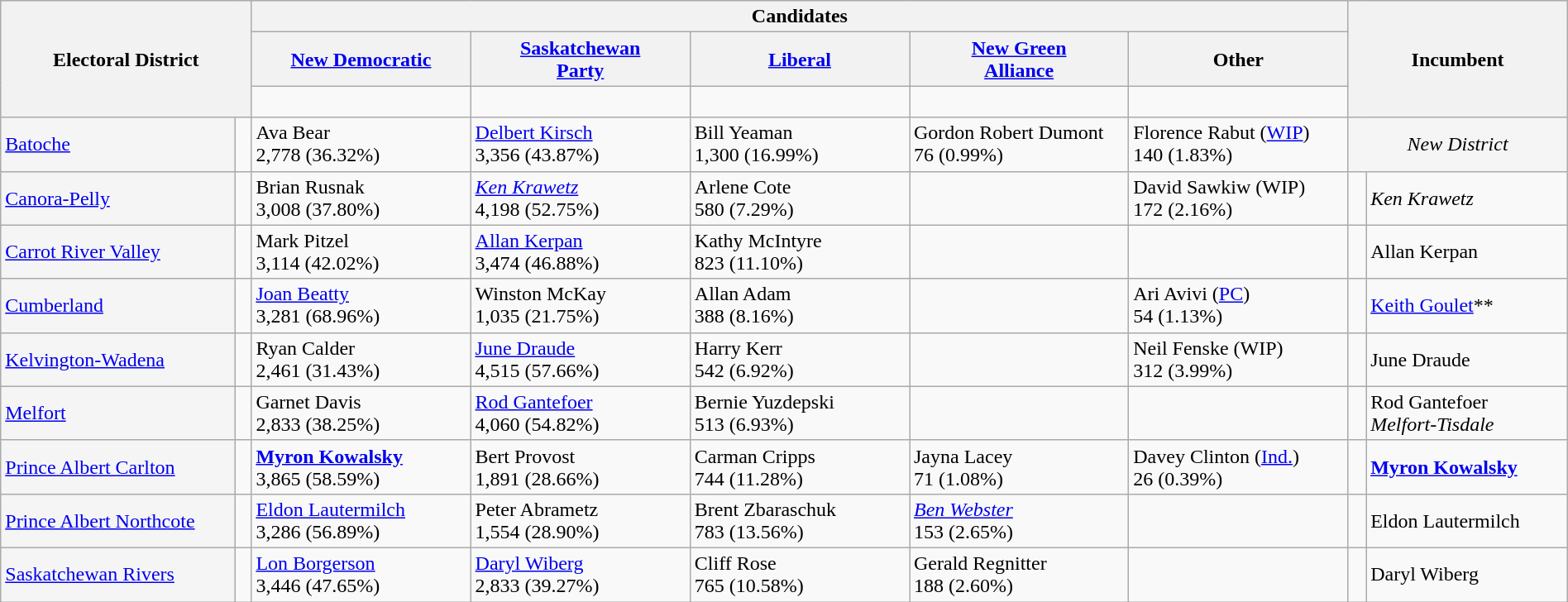<table class="wikitable" style="width:100%">
<tr>
<th style="width:16%;" rowspan=3 colspan=2>Electoral District</th>
<th colspan=5>Candidates</th>
<th style="width:14%;" rowspan=3 colspan=2>Incumbent</th>
</tr>
<tr>
<th width=14%><a href='#'>New Democratic</a></th>
<th width=14%><a href='#'>Saskatchewan<br>Party</a></th>
<th width=14%><a href='#'>Liberal</a></th>
<th width=14%><a href='#'>New Green<br>Alliance</a></th>
<th width=14%>Other</th>
</tr>
<tr>
<td width=14% > </td>
<td width=14% > </td>
<td width=14% > </td>
<td width=14% > </td>
<td width=14% > </td>
</tr>
<tr>
<td bgcolor=whitesmoke><a href='#'>Batoche</a></td>
<td> </td>
<td>Ava Bear <br>2,778 (36.32%)</td>
<td><a href='#'>Delbert Kirsch</a><br>3,356 (43.87%)</td>
<td>Bill Yeaman <br>1,300 (16.99%)</td>
<td>Gordon Robert Dumont <br>76 (0.99%)</td>
<td>Florence Rabut (<a href='#'>WIP</a>) <br>140 (1.83%)</td>
<td colspan=2  style="background:whitesmoke; text-align:center;"><em>New District</em></td>
</tr>
<tr>
<td bgcolor=whitesmoke><a href='#'>Canora-Pelly</a></td>
<td> </td>
<td>Brian Rusnak <br>3,008 (37.80%)</td>
<td><em><a href='#'>Ken Krawetz</a></em><br>4,198 (52.75%)</td>
<td>Arlene Cote <br>580 (7.29%)</td>
<td></td>
<td>David Sawkiw (WIP) <br>172 (2.16%)</td>
<td> </td>
<td><em>Ken Krawetz</em></td>
</tr>
<tr>
<td bgcolor=whitesmoke><a href='#'>Carrot River Valley</a></td>
<td> </td>
<td>Mark Pitzel <br>3,114 (42.02%)</td>
<td><a href='#'>Allan Kerpan</a><br>3,474 (46.88%)</td>
<td>Kathy McIntyre <br>823 (11.10%)</td>
<td></td>
<td></td>
<td> </td>
<td>Allan Kerpan</td>
</tr>
<tr>
<td bgcolor=whitesmoke><a href='#'>Cumberland</a></td>
<td> </td>
<td><a href='#'>Joan Beatty</a><br>3,281 (68.96%)</td>
<td>Winston McKay <br>1,035 (21.75%)</td>
<td>Allan Adam <br>388 (8.16%)</td>
<td></td>
<td>Ari Avivi (<a href='#'>PC</a>) <br>54 (1.13%)</td>
<td> </td>
<td><a href='#'>Keith Goulet</a>**</td>
</tr>
<tr>
<td bgcolor=whitesmoke><a href='#'>Kelvington-Wadena</a></td>
<td> </td>
<td>Ryan Calder <br>2,461 (31.43%)</td>
<td><a href='#'>June Draude</a><br>4,515 (57.66%)</td>
<td>Harry Kerr <br>542 (6.92%)</td>
<td></td>
<td>Neil Fenske (WIP) <br>312 (3.99%)</td>
<td> </td>
<td>June Draude</td>
</tr>
<tr>
<td bgcolor=whitesmoke><a href='#'>Melfort</a></td>
<td> </td>
<td>Garnet Davis <br>2,833 (38.25%)</td>
<td><a href='#'>Rod Gantefoer</a> <br>4,060 (54.82%)</td>
<td>Bernie Yuzdepski <br>513 (6.93%)</td>
<td></td>
<td></td>
<td> </td>
<td>Rod Gantefoer<br><span><em>Melfort-Tisdale</em></span></td>
</tr>
<tr>
<td bgcolor=whitesmoke><a href='#'>Prince Albert Carlton</a></td>
<td> </td>
<td><strong><a href='#'>Myron Kowalsky</a></strong><br>3,865 (58.59%)</td>
<td>Bert Provost <br>1,891 (28.66%)</td>
<td>Carman Cripps <br>744 (11.28%)</td>
<td>Jayna Lacey <br>71 (1.08%)</td>
<td>Davey Clinton (<a href='#'>Ind.</a>) <br>26 (0.39%)</td>
<td> </td>
<td><strong><a href='#'>Myron Kowalsky</a></strong></td>
</tr>
<tr>
<td bgcolor=whitesmoke><a href='#'>Prince Albert Northcote</a></td>
<td> </td>
<td><a href='#'>Eldon Lautermilch</a><br>3,286 (56.89%)</td>
<td>Peter Abrametz <br>1,554 (28.90%)</td>
<td>Brent Zbaraschuk <br>783 (13.56%)</td>
<td><em><a href='#'>Ben Webster</a></em> <br>153 (2.65%)</td>
<td></td>
<td> </td>
<td>Eldon Lautermilch</td>
</tr>
<tr>
<td bgcolor=whitesmoke><a href='#'>Saskatchewan Rivers</a></td>
<td> </td>
<td><a href='#'>Lon Borgerson</a><br>3,446 (47.65%)</td>
<td><a href='#'>Daryl Wiberg</a><br>2,833 (39.27%)</td>
<td>Cliff Rose <br>765 (10.58%)</td>
<td>Gerald Regnitter <br>188 (2.60%)</td>
<td></td>
<td> </td>
<td>Daryl Wiberg</td>
</tr>
</table>
